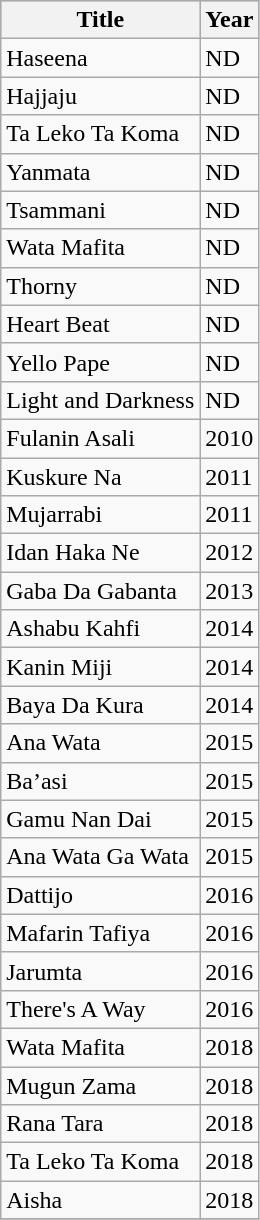<table class="wikitable sortable">
<tr style="background:#b0c4de; text-align:center;">
<th>Title</th>
<th>Year</th>
</tr>
<tr>
<td>Haseena</td>
<td>ND</td>
</tr>
<tr>
<td>Hajjaju</td>
<td>ND</td>
</tr>
<tr>
<td>Ta Leko Ta Koma</td>
<td>ND</td>
</tr>
<tr>
<td>Yanmata</td>
<td>ND</td>
</tr>
<tr>
<td>Tsammani</td>
<td>ND</td>
</tr>
<tr>
<td>Wata Mafita</td>
<td>ND</td>
</tr>
<tr>
<td>Thorny</td>
<td>ND</td>
</tr>
<tr>
<td>Heart Beat</td>
<td>ND</td>
</tr>
<tr>
<td>Yello Pape</td>
<td>ND</td>
</tr>
<tr>
<td>Light and Darkness</td>
<td>ND</td>
</tr>
<tr>
<td>Fulanin Asali</td>
<td>2010</td>
</tr>
<tr>
<td>Kuskure Na</td>
<td>2011</td>
</tr>
<tr>
<td>Mujarrabi</td>
<td>2011</td>
</tr>
<tr>
<td>Idan Haka Ne</td>
<td>2012</td>
</tr>
<tr>
<td>Gaba Da Gabanta</td>
<td>2013</td>
</tr>
<tr>
<td>Ashabu Kahfi</td>
<td>2014</td>
</tr>
<tr>
<td>Kanin Miji</td>
<td>2014</td>
</tr>
<tr>
<td>Baya Da Kura</td>
<td>2014</td>
</tr>
<tr>
<td>Ana Wata</td>
<td>2015</td>
</tr>
<tr>
<td>Ba’asi</td>
<td>2015</td>
</tr>
<tr>
<td>Gamu Nan Dai</td>
<td>2015</td>
</tr>
<tr>
<td>Ana Wata Ga Wata</td>
<td>2015</td>
</tr>
<tr>
<td>Dattijo</td>
<td>2016</td>
</tr>
<tr>
<td>Mafarin Tafiya</td>
<td>2016</td>
</tr>
<tr>
<td>Jarumta</td>
<td>2016</td>
</tr>
<tr>
<td>There's A Way</td>
<td>2016</td>
</tr>
<tr>
<td>Wata Mafita</td>
<td>2018</td>
</tr>
<tr>
<td>Mugun Zama</td>
<td>2018</td>
</tr>
<tr>
<td>Rana Tara</td>
<td>2018</td>
</tr>
<tr>
<td>Ta Leko Ta Koma</td>
<td>2018</td>
</tr>
<tr>
<td>Aisha</td>
<td>2018</td>
</tr>
<tr>
</tr>
</table>
